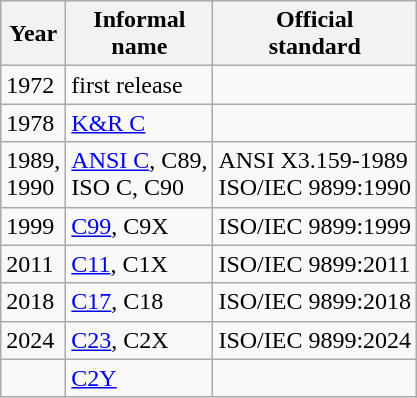<table class="wikitable floatright" style="margin-left: 1.5em;">
<tr>
<th>Year</th>
<th>Informal<br>name</th>
<th>Official<br>standard</th>
</tr>
<tr>
<td>1972</td>
<td>first release</td>
<td></td>
</tr>
<tr>
<td>1978</td>
<td><a href='#'>K&R C</a></td>
<td></td>
</tr>
<tr>
<td>1989,<br>1990</td>
<td><a href='#'>ANSI C</a>, C89,<br>ISO C, C90</td>
<td>ANSI X3.159-1989<br>ISO/IEC 9899:1990</td>
</tr>
<tr>
<td>1999</td>
<td><a href='#'>C99</a>, C9X</td>
<td>ISO/IEC 9899:1999</td>
</tr>
<tr>
<td>2011</td>
<td><a href='#'>C11</a>, C1X</td>
<td>ISO/IEC 9899:2011</td>
</tr>
<tr>
<td>2018</td>
<td><a href='#'>C17</a>, C18</td>
<td>ISO/IEC 9899:2018</td>
</tr>
<tr>
<td>2024</td>
<td><a href='#'>C23</a>, C2X</td>
<td>ISO/IEC 9899:2024</td>
</tr>
<tr>
<td></td>
<td><a href='#'>C2Y</a></td>
<td></td>
</tr>
</table>
